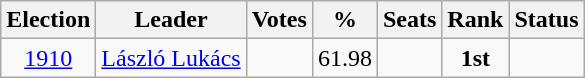<table class=wikitable style=text-align:center>
<tr>
<th>Election</th>
<th>Leader</th>
<th>Votes</th>
<th>%</th>
<th>Seats</th>
<th>Rank</th>
<th>Status</th>
</tr>
<tr>
<td><a href='#'>1910</a></td>
<td><a href='#'>László Lukács</a></td>
<td></td>
<td>61.98</td>
<td></td>
<td><strong>1st</strong></td>
<td></td>
</tr>
</table>
